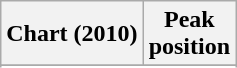<table class="wikitable sortable">
<tr>
<th>Chart (2010)</th>
<th>Peak<br>position</th>
</tr>
<tr>
</tr>
<tr>
</tr>
<tr>
</tr>
</table>
